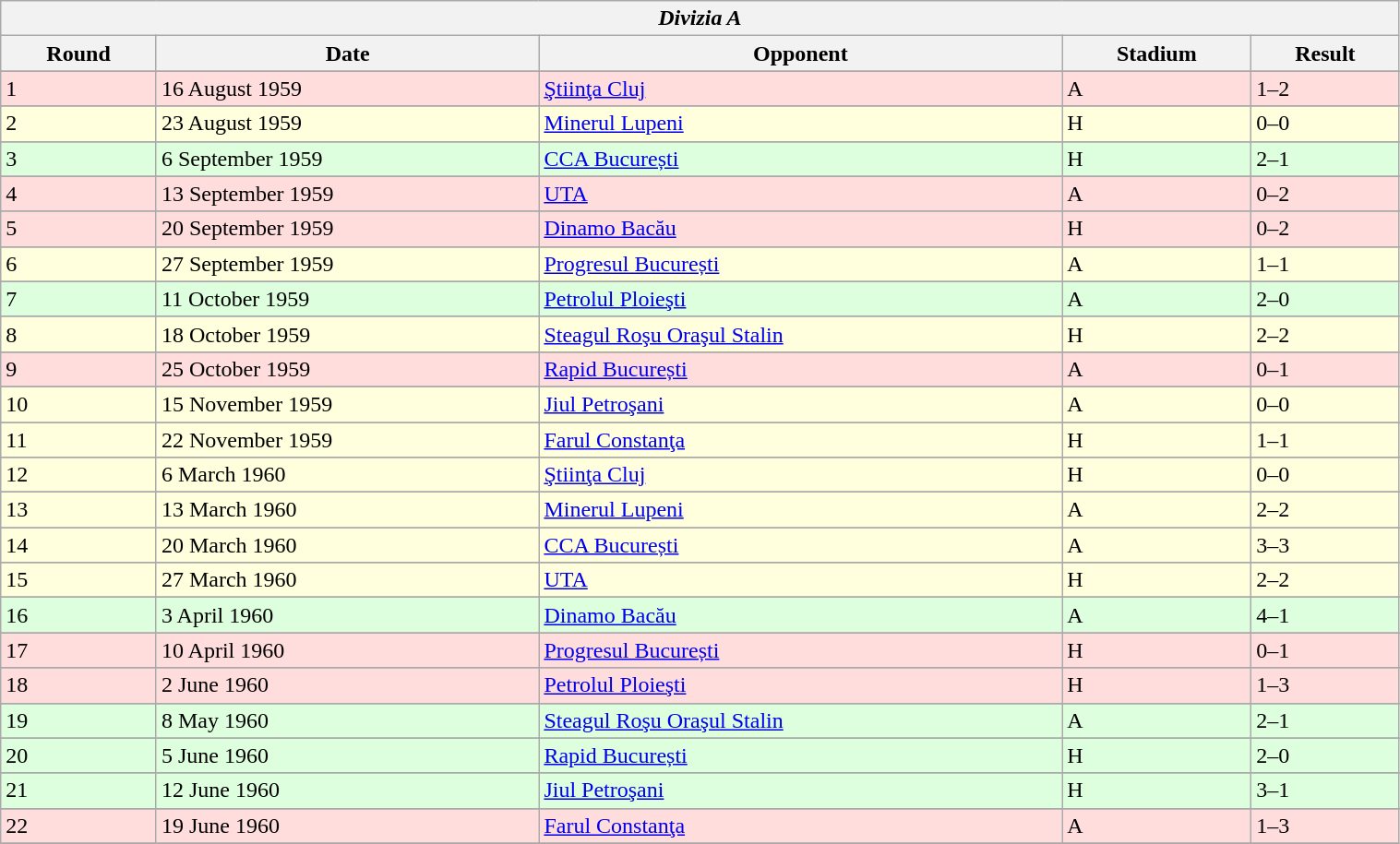<table class="wikitable" style="width:80%;">
<tr>
<th colspan="5" style="text-align:center;"><em>Divizia A</em></th>
</tr>
<tr>
<th>Round</th>
<th>Date</th>
<th>Opponent</th>
<th>Stadium</th>
<th>Result</th>
</tr>
<tr>
</tr>
<tr bgcolor="#ffdddd">
<td>1</td>
<td>16 August 1959</td>
<td><a href='#'>Ştiinţa Cluj</a></td>
<td>A</td>
<td>1–2</td>
</tr>
<tr>
</tr>
<tr bgcolor="#ffffdd">
<td>2</td>
<td>23 August 1959</td>
<td><a href='#'>Minerul Lupeni</a></td>
<td>H</td>
<td>0–0</td>
</tr>
<tr>
</tr>
<tr bgcolor="#ddffdd">
<td>3</td>
<td>6 September 1959</td>
<td><a href='#'>CCA București</a></td>
<td>H</td>
<td>2–1</td>
</tr>
<tr>
</tr>
<tr bgcolor="#ffdddd">
<td>4</td>
<td>13 September 1959</td>
<td><a href='#'>UTA</a></td>
<td>A</td>
<td>0–2</td>
</tr>
<tr>
</tr>
<tr bgcolor="#ffdddd">
<td>5</td>
<td>20 September 1959</td>
<td><a href='#'>Dinamo Bacău</a></td>
<td>H</td>
<td>0–2</td>
</tr>
<tr>
</tr>
<tr bgcolor="#ffffdd">
<td>6</td>
<td>27 September 1959</td>
<td><a href='#'>Progresul București</a></td>
<td>A</td>
<td>1–1</td>
</tr>
<tr>
</tr>
<tr bgcolor="#ddffdd">
<td>7</td>
<td>11 October 1959</td>
<td><a href='#'>Petrolul Ploieşti</a></td>
<td>A</td>
<td>2–0</td>
</tr>
<tr>
</tr>
<tr bgcolor="#ffffdd">
<td>8</td>
<td>18 October 1959</td>
<td><a href='#'>Steagul Roşu Oraşul Stalin</a></td>
<td>H</td>
<td>2–2</td>
</tr>
<tr>
</tr>
<tr bgcolor="#ffdddd">
<td>9</td>
<td>25 October 1959</td>
<td><a href='#'>Rapid București</a></td>
<td>A</td>
<td>0–1</td>
</tr>
<tr>
</tr>
<tr bgcolor="#ffffdd">
<td>10</td>
<td>15 November 1959</td>
<td><a href='#'>Jiul Petroşani</a></td>
<td>A</td>
<td>0–0</td>
</tr>
<tr>
</tr>
<tr bgcolor="#ffffdd">
<td>11</td>
<td>22 November 1959</td>
<td><a href='#'>Farul Constanţa</a></td>
<td>H</td>
<td>1–1</td>
</tr>
<tr>
</tr>
<tr bgcolor="#ffffdd">
<td>12</td>
<td>6 March 1960</td>
<td><a href='#'>Ştiinţa Cluj</a></td>
<td>H</td>
<td>0–0</td>
</tr>
<tr>
</tr>
<tr bgcolor="#ffffdd">
<td>13</td>
<td>13 March 1960</td>
<td><a href='#'>Minerul Lupeni</a></td>
<td>A</td>
<td>2–2</td>
</tr>
<tr>
</tr>
<tr bgcolor="#ffffdd">
<td>14</td>
<td>20 March 1960</td>
<td><a href='#'>CCA București</a></td>
<td>A</td>
<td>3–3</td>
</tr>
<tr>
</tr>
<tr bgcolor="#ffffdd">
<td>15</td>
<td>27 March 1960</td>
<td><a href='#'>UTA</a></td>
<td>H</td>
<td>2–2</td>
</tr>
<tr>
</tr>
<tr bgcolor="#ddffdd">
<td>16</td>
<td>3 April 1960</td>
<td><a href='#'>Dinamo Bacău</a></td>
<td>A</td>
<td>4–1</td>
</tr>
<tr>
</tr>
<tr bgcolor="#ffdddd">
<td>17</td>
<td>10 April 1960</td>
<td><a href='#'>Progresul București</a></td>
<td>H</td>
<td>0–1</td>
</tr>
<tr>
</tr>
<tr bgcolor="#ffdddd">
<td>18</td>
<td>2 June 1960</td>
<td><a href='#'>Petrolul Ploieşti</a></td>
<td>H</td>
<td>1–3</td>
</tr>
<tr>
</tr>
<tr bgcolor="#ddffdd">
<td>19</td>
<td>8 May 1960</td>
<td><a href='#'>Steagul Roşu Oraşul Stalin</a></td>
<td>A</td>
<td>2–1</td>
</tr>
<tr>
</tr>
<tr bgcolor="#ddffdd">
<td>20</td>
<td>5 June 1960</td>
<td><a href='#'>Rapid București</a></td>
<td>H</td>
<td>2–0</td>
</tr>
<tr>
</tr>
<tr bgcolor="#ddffdd">
<td>21</td>
<td>12 June 1960</td>
<td><a href='#'>Jiul Petroşani</a></td>
<td>H</td>
<td>3–1</td>
</tr>
<tr>
</tr>
<tr bgcolor="#ffdddd">
<td>22</td>
<td>19 June 1960</td>
<td><a href='#'>Farul Constanţa</a></td>
<td>A</td>
<td>1–3</td>
</tr>
<tr>
</tr>
</table>
